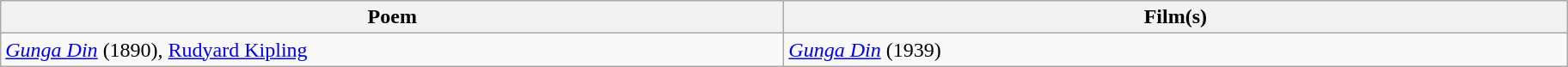<table class="wikitable">
<tr>
<th width="600">Poem</th>
<th width="600">Film(s)</th>
</tr>
<tr>
<td><em><a href='#'>Gunga Din</a></em> (1890), <a href='#'>Rudyard Kipling</a></td>
<td><em><a href='#'>Gunga Din</a></em> (1939)</td>
</tr>
</table>
